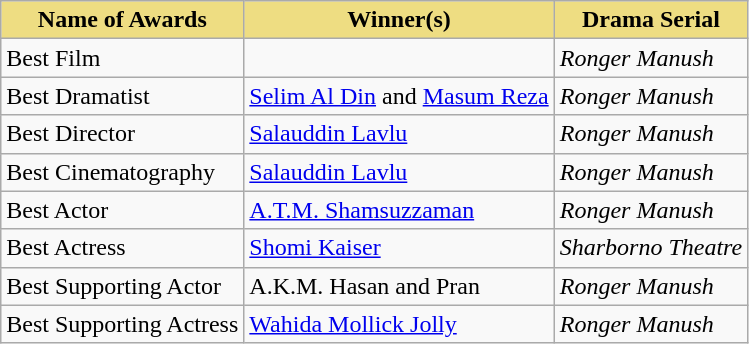<table class="wikitable">
<tr>
<th style="background:#EEDD82;">Name of Awards</th>
<th style="background:#EEDD82;">Winner(s)</th>
<th style="background:#EEDD82;">Drama Serial</th>
</tr>
<tr>
<td>Best Film</td>
<td></td>
<td><em>Ronger Manush</em></td>
</tr>
<tr>
<td>Best Dramatist</td>
<td><a href='#'>Selim Al Din</a> and <a href='#'>Masum Reza</a></td>
<td><em>Ronger Manush</em></td>
</tr>
<tr>
<td>Best Director</td>
<td><a href='#'>Salauddin Lavlu</a></td>
<td><em>Ronger Manush</em></td>
</tr>
<tr>
<td>Best Cinematography</td>
<td><a href='#'>Salauddin Lavlu</a></td>
<td><em>Ronger Manush</em></td>
</tr>
<tr>
<td>Best Actor</td>
<td><a href='#'>A.T.M. Shamsuzzaman</a></td>
<td><em>Ronger Manush</em></td>
</tr>
<tr>
<td>Best Actress</td>
<td><a href='#'>Shomi Kaiser</a></td>
<td><em>Sharborno Theatre</em></td>
</tr>
<tr>
<td>Best Supporting Actor</td>
<td>A.K.M. Hasan and Pran</td>
<td><em>Ronger Manush</em></td>
</tr>
<tr>
<td>Best Supporting Actress</td>
<td><a href='#'>Wahida Mollick Jolly</a></td>
<td><em>Ronger Manush</em></td>
</tr>
</table>
